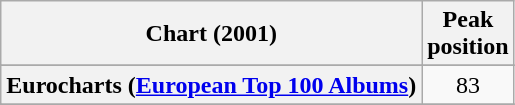<table class="wikitable sortable plainrowheaders" style="text-align:center">
<tr>
<th scope="col">Chart (2001)</th>
<th scope="col">Peak<br> position</th>
</tr>
<tr>
</tr>
<tr>
<th scope="row">Eurocharts (<a href='#'>European Top 100 Albums</a>)</th>
<td>83</td>
</tr>
<tr>
</tr>
<tr>
</tr>
<tr>
</tr>
<tr>
</tr>
<tr>
</tr>
</table>
